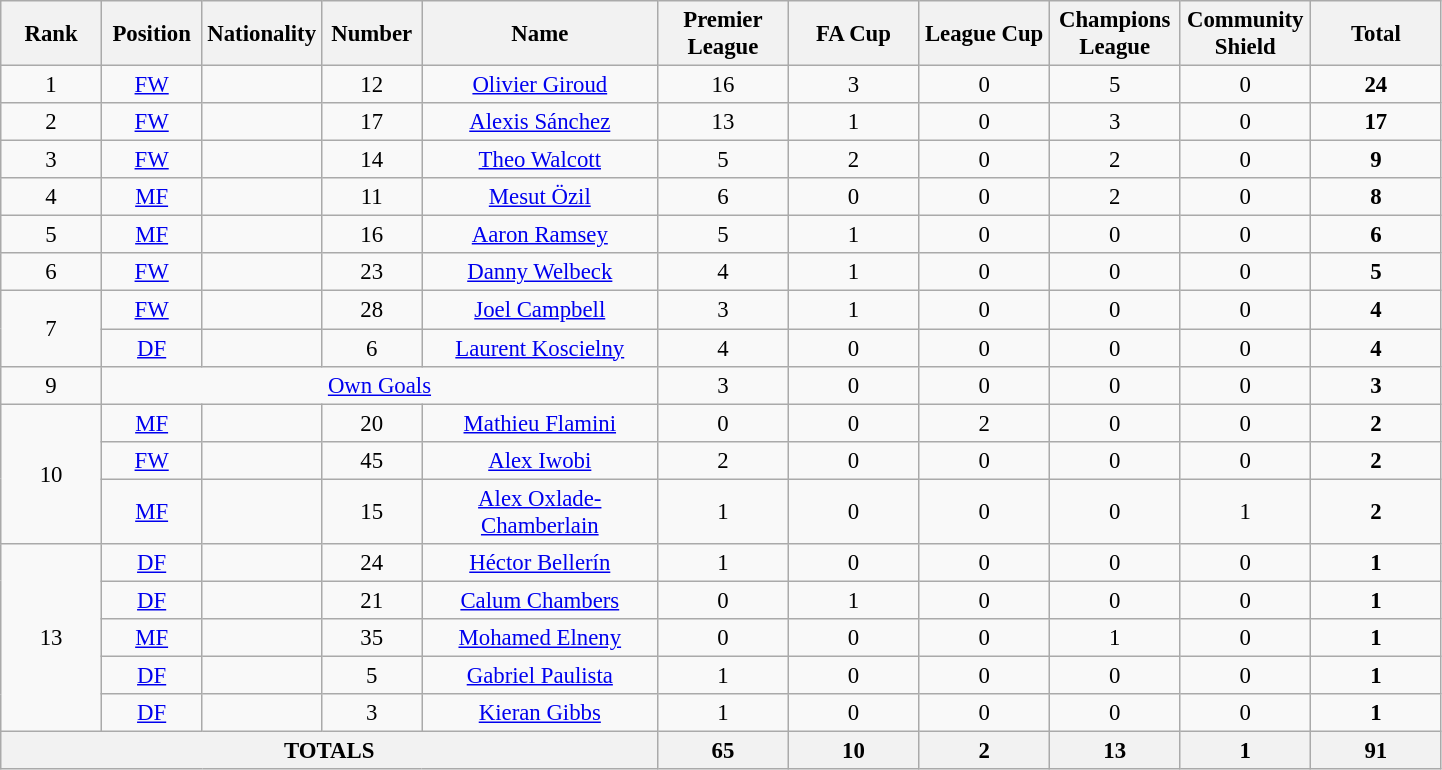<table class="wikitable" style="font-size: 95%; text-align: center;">
<tr>
<th width=60>Rank</th>
<th width=60>Position</th>
<th width=60>Nationality</th>
<th width=60>Number</th>
<th width=150>Name</th>
<th width=80>Premier League</th>
<th width=80>FA Cup</th>
<th width=80>League Cup</th>
<th width=80>Champions League</th>
<th width=80>Community Shield</th>
<th width=80>Total</th>
</tr>
<tr>
<td>1</td>
<td><a href='#'>FW</a></td>
<td></td>
<td>12</td>
<td><a href='#'>Olivier Giroud</a></td>
<td>16</td>
<td>3</td>
<td>0</td>
<td>5</td>
<td>0</td>
<td><strong>24</strong></td>
</tr>
<tr>
<td>2</td>
<td><a href='#'>FW</a></td>
<td></td>
<td>17</td>
<td><a href='#'>Alexis Sánchez</a></td>
<td>13</td>
<td>1</td>
<td>0</td>
<td>3</td>
<td>0</td>
<td><strong>17</strong></td>
</tr>
<tr>
<td>3</td>
<td><a href='#'>FW</a></td>
<td></td>
<td>14</td>
<td><a href='#'>Theo Walcott</a></td>
<td>5</td>
<td>2</td>
<td>0</td>
<td>2</td>
<td>0</td>
<td><strong>9</strong></td>
</tr>
<tr>
<td>4</td>
<td><a href='#'>MF</a></td>
<td></td>
<td>11</td>
<td><a href='#'>Mesut Özil</a></td>
<td>6</td>
<td>0</td>
<td>0</td>
<td>2</td>
<td>0</td>
<td><strong>8</strong></td>
</tr>
<tr>
<td>5</td>
<td><a href='#'>MF</a></td>
<td></td>
<td>16</td>
<td><a href='#'>Aaron Ramsey</a></td>
<td>5</td>
<td>1</td>
<td>0</td>
<td>0</td>
<td>0</td>
<td><strong>6</strong></td>
</tr>
<tr>
<td>6</td>
<td><a href='#'>FW</a></td>
<td></td>
<td>23</td>
<td><a href='#'>Danny Welbeck</a></td>
<td>4</td>
<td>1</td>
<td>0</td>
<td>0</td>
<td>0</td>
<td><strong>5</strong></td>
</tr>
<tr>
<td rowspan="2">7</td>
<td><a href='#'>FW</a></td>
<td></td>
<td>28</td>
<td><a href='#'>Joel Campbell</a></td>
<td>3</td>
<td>1</td>
<td>0</td>
<td>0</td>
<td>0</td>
<td><strong>4</strong></td>
</tr>
<tr>
<td><a href='#'>DF</a></td>
<td></td>
<td>6</td>
<td><a href='#'>Laurent Koscielny</a></td>
<td>4</td>
<td>0</td>
<td>0</td>
<td>0</td>
<td>0</td>
<td><strong>4</strong></td>
</tr>
<tr>
<td rowspan="1">9</td>
<td colspan="4"><a href='#'>Own Goals</a></td>
<td>3</td>
<td>0</td>
<td>0</td>
<td>0</td>
<td>0</td>
<td><strong>3</strong></td>
</tr>
<tr>
<td rowspan="3">10</td>
<td><a href='#'>MF</a></td>
<td></td>
<td>20</td>
<td><a href='#'>Mathieu Flamini</a></td>
<td>0</td>
<td>0</td>
<td>2</td>
<td>0</td>
<td>0</td>
<td><strong>2</strong></td>
</tr>
<tr>
<td><a href='#'>FW</a></td>
<td></td>
<td>45</td>
<td><a href='#'>Alex Iwobi</a></td>
<td>2</td>
<td>0</td>
<td>0</td>
<td>0</td>
<td>0</td>
<td><strong>2</strong></td>
</tr>
<tr>
<td><a href='#'>MF</a></td>
<td></td>
<td>15</td>
<td><a href='#'>Alex Oxlade-Chamberlain</a></td>
<td>1</td>
<td>0</td>
<td>0</td>
<td>0</td>
<td>1</td>
<td><strong>2</strong></td>
</tr>
<tr>
<td rowspan="5">13</td>
<td><a href='#'>DF</a></td>
<td></td>
<td>24</td>
<td><a href='#'>Héctor Bellerín</a></td>
<td>1</td>
<td>0</td>
<td>0</td>
<td>0</td>
<td>0</td>
<td><strong>1</strong></td>
</tr>
<tr>
<td><a href='#'>DF</a></td>
<td></td>
<td>21</td>
<td><a href='#'>Calum Chambers</a></td>
<td>0</td>
<td>1</td>
<td>0</td>
<td>0</td>
<td>0</td>
<td><strong>1</strong></td>
</tr>
<tr>
<td><a href='#'>MF</a></td>
<td></td>
<td>35</td>
<td><a href='#'>Mohamed Elneny</a></td>
<td>0</td>
<td>0</td>
<td>0</td>
<td>1</td>
<td>0</td>
<td><strong>1</strong></td>
</tr>
<tr>
<td><a href='#'>DF</a></td>
<td></td>
<td>5</td>
<td><a href='#'>Gabriel Paulista</a></td>
<td>1</td>
<td>0</td>
<td>0</td>
<td>0</td>
<td>0</td>
<td><strong>1</strong></td>
</tr>
<tr>
<td><a href='#'>DF</a></td>
<td></td>
<td>3</td>
<td><a href='#'>Kieran Gibbs</a></td>
<td>1</td>
<td>0</td>
<td>0</td>
<td>0</td>
<td>0</td>
<td><strong>1</strong></td>
</tr>
<tr>
<th colspan="5">TOTALS</th>
<th>65</th>
<th>10</th>
<th>2</th>
<th>13</th>
<th>1</th>
<th>91</th>
</tr>
</table>
